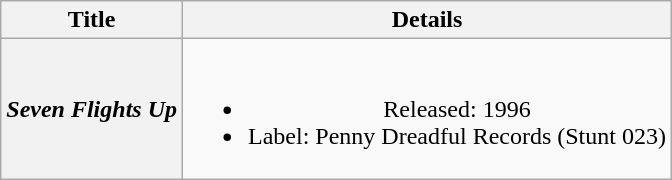<table class="wikitable plainrowheaders" style="text-align:center;" border="1">
<tr>
<th>Title</th>
<th>Details</th>
</tr>
<tr>
<th scope="row"><em>Seven Flights Up</em></th>
<td><br><ul><li>Released: 1996</li><li>Label: Penny Dreadful Records (Stunt 023)</li></ul></td>
</tr>
</table>
